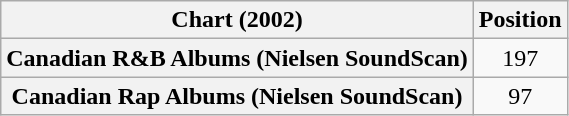<table class="wikitable sortable plainrowheaders" style="text-align:center">
<tr>
<th scope="col">Chart (2002)</th>
<th scope="col">Position</th>
</tr>
<tr>
<th scope="row">Canadian R&B Albums (Nielsen SoundScan)</th>
<td>197</td>
</tr>
<tr>
<th scope="row">Canadian Rap Albums (Nielsen SoundScan)</th>
<td>97</td>
</tr>
</table>
